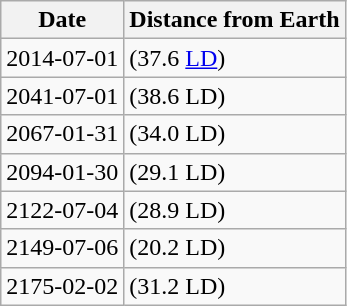<table class="wikitable sortable" style="text-align:left">
<tr>
<th>Date</th>
<th>Distance from Earth</th>
</tr>
<tr>
<td>2014-07-01</td>
<td> (37.6 <a href='#'>LD</a>)</td>
</tr>
<tr>
<td>2041-07-01</td>
<td> (38.6 LD)</td>
</tr>
<tr>
<td>2067-01-31</td>
<td> (34.0 LD)</td>
</tr>
<tr>
<td>2094-01-30</td>
<td> (29.1 LD)</td>
</tr>
<tr>
<td>2122-07-04</td>
<td> (28.9 LD)</td>
</tr>
<tr>
<td>2149-07-06</td>
<td> (20.2 LD)</td>
</tr>
<tr>
<td>2175-02-02</td>
<td> (31.2 LD)</td>
</tr>
</table>
